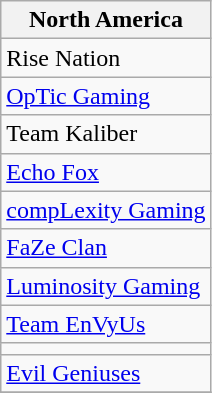<table class="wikitable" style="display: inline-table;">
<tr>
<th>North America</th>
</tr>
<tr>
<td>Rise Nation</td>
</tr>
<tr>
<td><a href='#'>OpTic Gaming</a></td>
</tr>
<tr>
<td>Team Kaliber</td>
</tr>
<tr>
<td><a href='#'>Echo Fox</a></td>
</tr>
<tr>
<td><a href='#'>compLexity Gaming</a></td>
</tr>
<tr>
<td><a href='#'>FaZe Clan</a></td>
</tr>
<tr>
<td><a href='#'>Luminosity Gaming</a></td>
</tr>
<tr>
<td><a href='#'>Team EnVyUs</a></td>
</tr>
<tr>
<td></td>
</tr>
<tr>
<td><a href='#'>Evil Geniuses</a></td>
</tr>
<tr>
</tr>
</table>
